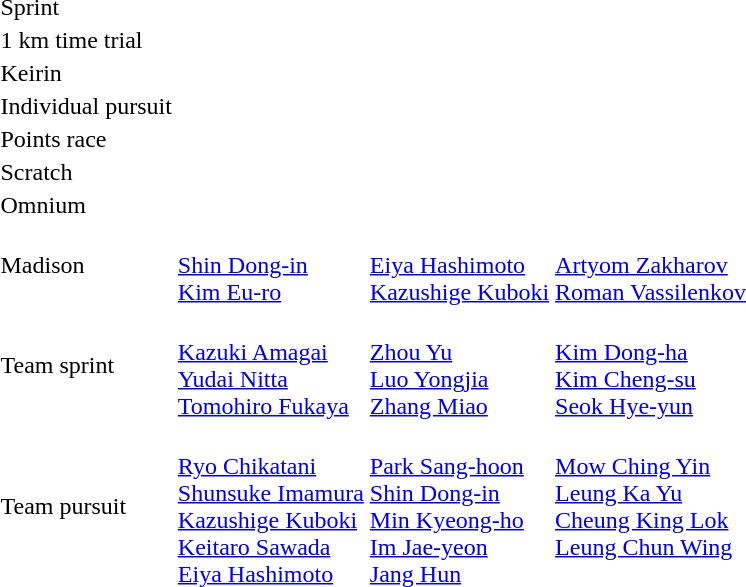<table>
<tr>
<td>Sprint</td>
<td></td>
<td></td>
<td></td>
</tr>
<tr>
<td>1 km time trial</td>
<td></td>
<td></td>
<td></td>
</tr>
<tr>
<td>Keirin</td>
<td></td>
<td></td>
<td></td>
</tr>
<tr>
<td>Individual pursuit</td>
<td></td>
<td></td>
<td></td>
</tr>
<tr>
<td>Points race</td>
<td></td>
<td></td>
<td></td>
</tr>
<tr>
<td>Scratch</td>
<td></td>
<td></td>
<td></td>
</tr>
<tr>
<td>Omnium</td>
<td></td>
<td></td>
<td></td>
</tr>
<tr>
<td>Madison</td>
<td><br><a href='#'>Shin Dong-in</a><br><a href='#'>Kim Eu-ro</a></td>
<td><br><a href='#'>Eiya Hashimoto</a><br><a href='#'>Kazushige Kuboki</a></td>
<td><br><a href='#'>Artyom Zakharov</a><br><a href='#'>Roman Vassilenkov</a></td>
</tr>
<tr>
<td>Team sprint</td>
<td><br><a href='#'>Kazuki Amagai</a><br><a href='#'>Yudai Nitta</a><br><a href='#'>Tomohiro Fukaya</a></td>
<td><br><a href='#'>Zhou Yu</a><br><a href='#'>Luo Yongjia</a><br><a href='#'>Zhang Miao</a></td>
<td><br><a href='#'>Kim Dong-ha</a><br><a href='#'>Kim Cheng-su</a><br><a href='#'>Seok Hye-yun</a></td>
</tr>
<tr>
<td>Team pursuit</td>
<td><br><a href='#'>Ryo Chikatani</a><br><a href='#'>Shunsuke Imamura</a><br><a href='#'>Kazushige Kuboki</a><br><a href='#'>Keitaro Sawada</a><br><a href='#'>Eiya Hashimoto</a></td>
<td><br><a href='#'>Park Sang-hoon</a><br><a href='#'>Shin Dong-in</a><br><a href='#'>Min Kyeong-ho</a><br><a href='#'>Im Jae-yeon</a><br><a href='#'>Jang Hun</a></td>
<td valign=top><br><a href='#'>Mow Ching Yin</a><br><a href='#'>Leung Ka Yu</a><br><a href='#'>Cheung King Lok</a><br><a href='#'>Leung Chun Wing</a></td>
</tr>
</table>
